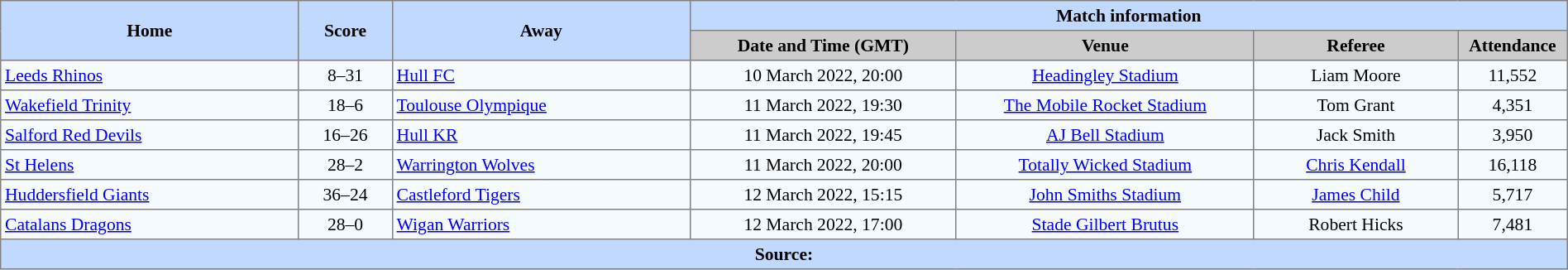<table border=1 style="border-collapse:collapse; font-size:90%; text-align:center;" cellpadding=3 cellspacing=0 width=100%>
<tr style="background:#C1D8ff;">
<th scope="col" rowspan=2 width=19%>Home</th>
<th scope="col" rowspan=2 width=6%>Score</th>
<th scope="col" rowspan=2 width=19%>Away</th>
<th colspan=4>Match information</th>
</tr>
<tr style="background:#CCCCCC;">
<th scope="col" width=17%>Date and Time (GMT)</th>
<th scope="col" width=19%>Venue</th>
<th scope="col" width=13%>Referee</th>
<th scope="col" width=7%>Attendance</th>
</tr>
<tr style="background:#F5FAFF;">
<td style="text-align:left;"> <a href='#'>Leeds Rhinos</a></td>
<td>8–31</td>
<td style="text-align:left;"> <a href='#'>Hull FC</a></td>
<td>10 March 2022, 20:00</td>
<td><a href='#'>Headingley Stadium</a></td>
<td>Liam Moore</td>
<td>11,552</td>
</tr>
<tr style="background:#F5FAFF;">
<td style="text-align:left;"> <a href='#'>Wakefield Trinity</a></td>
<td>18–6</td>
<td style="text-align:left;"> <a href='#'>Toulouse Olympique</a></td>
<td>11 March 2022, 19:30</td>
<td><a href='#'>The Mobile Rocket Stadium</a></td>
<td>Tom Grant</td>
<td>4,351</td>
</tr>
<tr style="background:#F5FAFF;">
<td style="text-align:left;"> <a href='#'>Salford Red Devils</a></td>
<td>16–26</td>
<td style="text-align:left;"> <a href='#'>Hull KR</a></td>
<td>11 March 2022, 19:45</td>
<td><a href='#'>AJ Bell Stadium</a></td>
<td>Jack Smith</td>
<td>3,950</td>
</tr>
<tr style="background:#F5FAFF;">
<td style="text-align:left;"> <a href='#'>St Helens</a></td>
<td>28–2</td>
<td style="text-align:left;"> <a href='#'>Warrington Wolves</a></td>
<td>11 March 2022, 20:00</td>
<td><a href='#'>Totally Wicked Stadium</a></td>
<td><a href='#'>Chris Kendall</a></td>
<td>16,118</td>
</tr>
<tr style="background:#F5FAFF;">
<td style="text-align:left;"> <a href='#'>Huddersfield Giants</a></td>
<td>36–24</td>
<td style="text-align:left;"> <a href='#'>Castleford Tigers</a></td>
<td>12 March 2022, 15:15</td>
<td><a href='#'>John Smiths Stadium</a></td>
<td><a href='#'>James Child</a></td>
<td>5,717</td>
</tr>
<tr style="background:#F5FAFF;">
<td style="text-align:left;"> <a href='#'>Catalans Dragons</a></td>
<td>28–0</td>
<td style="text-align:left;"> <a href='#'>Wigan Warriors</a></td>
<td>12 March 2022, 17:00</td>
<td><a href='#'>Stade Gilbert Brutus</a></td>
<td>Robert Hicks</td>
<td>7,481</td>
</tr>
<tr style="background:#c1d8ff;">
<th colspan=7>Source:</th>
</tr>
</table>
